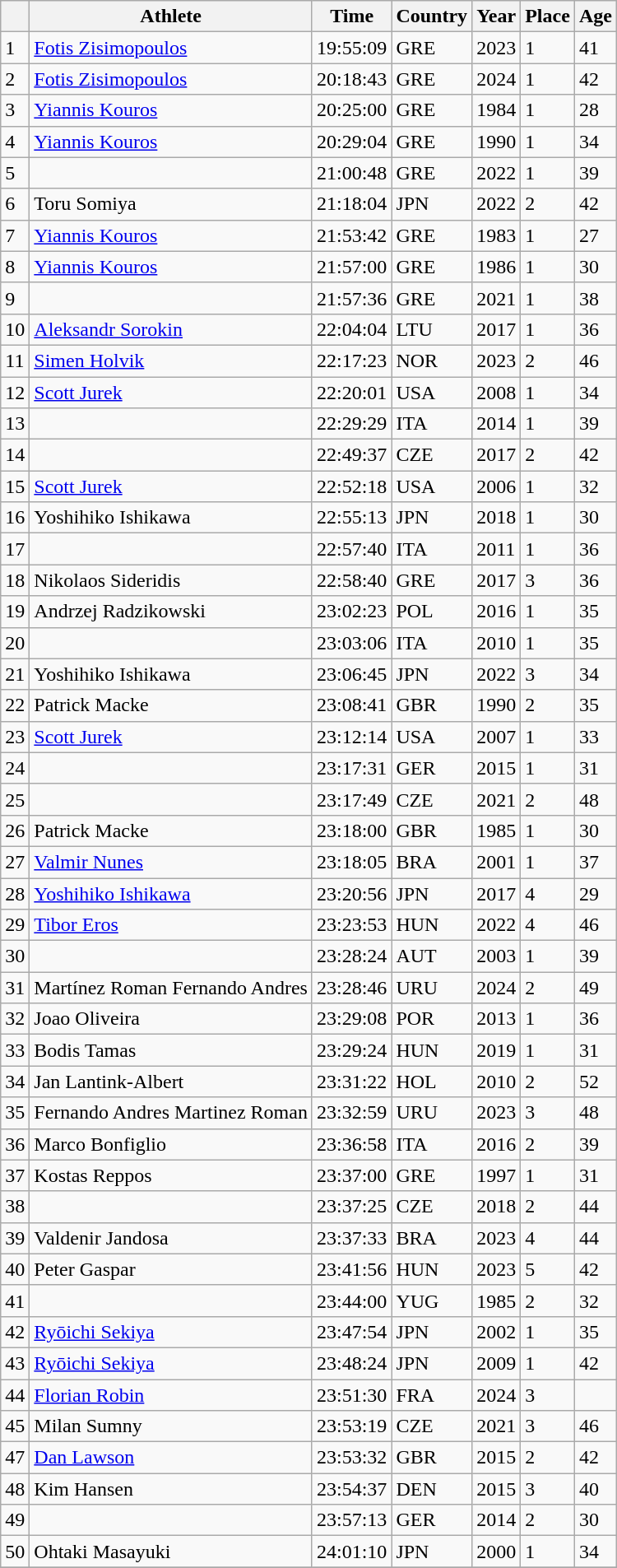<table class="wikitable">
<tr>
<th></th>
<th>Athlete</th>
<th>Time</th>
<th>Country</th>
<th>Year</th>
<th>Place</th>
<th>Age</th>
</tr>
<tr>
<td>1</td>
<td><a href='#'>Fotis Zisimopoulos</a></td>
<td>19:55:09</td>
<td>GRE</td>
<td>2023</td>
<td>1</td>
<td>41</td>
</tr>
<tr>
<td>2</td>
<td><a href='#'>Fotis Zisimopoulos</a></td>
<td>20:18:43</td>
<td>GRE</td>
<td>2024</td>
<td>1</td>
<td>42</td>
</tr>
<tr>
<td>3</td>
<td><a href='#'>Yiannis Kouros</a></td>
<td>20:25:00</td>
<td>GRE</td>
<td>1984</td>
<td>1</td>
<td>28</td>
</tr>
<tr>
<td>4</td>
<td><a href='#'>Yiannis Kouros</a></td>
<td>20:29:04</td>
<td>GRE</td>
<td>1990</td>
<td>1</td>
<td>34</td>
</tr>
<tr>
<td>5</td>
<td></td>
<td>21:00:48</td>
<td>GRE</td>
<td>2022</td>
<td>1</td>
<td>39</td>
</tr>
<tr>
<td>6</td>
<td>Toru Somiya</td>
<td>21:18:04</td>
<td>JPN</td>
<td>2022</td>
<td>2</td>
<td>42</td>
</tr>
<tr>
<td>7</td>
<td><a href='#'>Yiannis Kouros</a></td>
<td>21:53:42</td>
<td>GRE</td>
<td>1983</td>
<td>1</td>
<td>27</td>
</tr>
<tr>
<td>8</td>
<td><a href='#'>Yiannis Kouros</a></td>
<td>21:57:00</td>
<td>GRE</td>
<td>1986</td>
<td>1</td>
<td>30</td>
</tr>
<tr>
<td>9</td>
<td></td>
<td>21:57:36</td>
<td>GRE</td>
<td>2021</td>
<td>1</td>
<td>38</td>
</tr>
<tr>
<td>10</td>
<td><a href='#'>Aleksandr Sorokin</a></td>
<td>22:04:04</td>
<td>LTU</td>
<td>2017</td>
<td>1</td>
<td>36</td>
</tr>
<tr>
<td>11</td>
<td><a href='#'>Simen Holvik</a></td>
<td>22:17:23</td>
<td>NOR</td>
<td>2023</td>
<td>2</td>
<td>46</td>
</tr>
<tr>
<td>12</td>
<td><a href='#'>Scott Jurek</a></td>
<td>22:20:01</td>
<td>USA</td>
<td>2008</td>
<td>1</td>
<td>34</td>
</tr>
<tr>
<td>13</td>
<td></td>
<td>22:29:29</td>
<td>ITA</td>
<td>2014</td>
<td>1</td>
<td>39</td>
</tr>
<tr>
<td>14</td>
<td></td>
<td>22:49:37</td>
<td>CZE</td>
<td>2017</td>
<td>2</td>
<td>42</td>
</tr>
<tr>
<td>15</td>
<td><a href='#'>Scott Jurek</a></td>
<td>22:52:18</td>
<td>USA</td>
<td>2006</td>
<td>1</td>
<td>32</td>
</tr>
<tr>
<td>16</td>
<td>Yoshihiko Ishikawa</td>
<td>22:55:13</td>
<td>JPN</td>
<td>2018</td>
<td>1</td>
<td>30</td>
</tr>
<tr>
<td>17</td>
<td></td>
<td>22:57:40</td>
<td>ITA</td>
<td>2011</td>
<td>1</td>
<td>36</td>
</tr>
<tr>
<td>18</td>
<td>Nikolaos Sideridis</td>
<td>22:58:40</td>
<td>GRE</td>
<td>2017</td>
<td>3</td>
<td>36</td>
</tr>
<tr>
<td>19</td>
<td>Andrzej Radzikowski</td>
<td>23:02:23</td>
<td>POL</td>
<td>2016</td>
<td>1</td>
<td>35</td>
</tr>
<tr>
<td>20</td>
<td></td>
<td>23:03:06</td>
<td>ITA</td>
<td>2010</td>
<td>1</td>
<td>35</td>
</tr>
<tr>
<td>21</td>
<td>Yoshihiko Ishikawa</td>
<td>23:06:45</td>
<td>JPN</td>
<td>2022</td>
<td>3</td>
<td>34</td>
</tr>
<tr>
<td>22</td>
<td>Patrick Macke</td>
<td>23:08:41</td>
<td>GBR</td>
<td>1990</td>
<td>2</td>
<td>35</td>
</tr>
<tr>
<td>23</td>
<td><a href='#'>Scott Jurek</a></td>
<td>23:12:14</td>
<td>USA</td>
<td>2007</td>
<td>1</td>
<td>33</td>
</tr>
<tr>
<td>24</td>
<td></td>
<td>23:17:31</td>
<td>GER</td>
<td>2015</td>
<td>1</td>
<td>31</td>
</tr>
<tr>
<td>25</td>
<td></td>
<td>23:17:49</td>
<td>CZE</td>
<td>2021</td>
<td>2</td>
<td>48</td>
</tr>
<tr>
<td>26</td>
<td>Patrick Macke</td>
<td>23:18:00</td>
<td>GBR</td>
<td>1985</td>
<td>1</td>
<td>30</td>
</tr>
<tr>
<td>27</td>
<td><a href='#'>Valmir Nunes</a></td>
<td>23:18:05</td>
<td>BRA</td>
<td>2001</td>
<td>1</td>
<td>37</td>
</tr>
<tr>
<td>28</td>
<td><a href='#'>Yoshihiko Ishikawa</a></td>
<td>23:20:56</td>
<td>JPN</td>
<td>2017</td>
<td>4</td>
<td>29</td>
</tr>
<tr>
<td>29</td>
<td><a href='#'>Tibor Eros</a></td>
<td>23:23:53</td>
<td>HUN</td>
<td>2022</td>
<td>4</td>
<td>46</td>
</tr>
<tr>
<td>30</td>
<td></td>
<td>23:28:24</td>
<td>AUT</td>
<td>2003</td>
<td>1</td>
<td>39</td>
</tr>
<tr>
<td>31</td>
<td>Martínez Roman Fernando Andres</td>
<td>23:28:46</td>
<td>URU</td>
<td>2024</td>
<td>2</td>
<td>49</td>
</tr>
<tr>
<td>32</td>
<td>Joao Oliveira</td>
<td>23:29:08</td>
<td>POR</td>
<td>2013</td>
<td>1</td>
<td>36</td>
</tr>
<tr>
<td>33</td>
<td>Bodis Tamas</td>
<td>23:29:24</td>
<td>HUN</td>
<td>2019</td>
<td>1</td>
<td>31</td>
</tr>
<tr>
<td>34</td>
<td>Jan Lantink-Albert</td>
<td>23:31:22</td>
<td>HOL</td>
<td>2010</td>
<td>2</td>
<td>52</td>
</tr>
<tr>
<td>35</td>
<td>Fernando Andres Martinez Roman</td>
<td>23:32:59</td>
<td>URU</td>
<td>2023</td>
<td>3</td>
<td>48</td>
</tr>
<tr>
<td>36</td>
<td>Marco Bonfiglio</td>
<td>23:36:58</td>
<td>ITA</td>
<td>2016</td>
<td>2</td>
<td>39</td>
</tr>
<tr>
<td>37</td>
<td>Kostas Reppos</td>
<td>23:37:00</td>
<td>GRE</td>
<td>1997</td>
<td>1</td>
<td>31</td>
</tr>
<tr>
<td>38</td>
<td></td>
<td>23:37:25</td>
<td>CZE</td>
<td>2018</td>
<td>2</td>
<td>44</td>
</tr>
<tr>
<td>39</td>
<td>Valdenir Jandosa</td>
<td>23:37:33</td>
<td>BRA</td>
<td>2023</td>
<td>4</td>
<td>44</td>
</tr>
<tr>
<td>40</td>
<td>Peter Gaspar</td>
<td>23:41:56</td>
<td>HUN</td>
<td>2023</td>
<td>5</td>
<td>42</td>
</tr>
<tr>
<td>41</td>
<td></td>
<td>23:44:00</td>
<td>YUG</td>
<td>1985</td>
<td>2</td>
<td>32</td>
</tr>
<tr>
<td>42</td>
<td><a href='#'>Ryōichi Sekiya</a></td>
<td>23:47:54</td>
<td>JPN</td>
<td>2002</td>
<td>1</td>
<td>35</td>
</tr>
<tr>
<td>43</td>
<td><a href='#'>Ryōichi Sekiya</a></td>
<td>23:48:24</td>
<td>JPN</td>
<td>2009</td>
<td>1</td>
<td>42</td>
</tr>
<tr>
<td>44</td>
<td><a href='#'>Florian Robin</a></td>
<td>23:51:30</td>
<td>FRA</td>
<td>2024</td>
<td>3</td>
<td></td>
</tr>
<tr>
<td>45</td>
<td>Milan Sumny</td>
<td>23:53:19</td>
<td>CZE</td>
<td>2021</td>
<td>3</td>
<td>46</td>
</tr>
<tr>
<td>47</td>
<td><a href='#'>Dan Lawson</a></td>
<td>23:53:32</td>
<td>GBR</td>
<td>2015</td>
<td>2</td>
<td>42</td>
</tr>
<tr>
<td>48</td>
<td>Kim Hansen</td>
<td>23:54:37</td>
<td>DEN</td>
<td>2015</td>
<td>3</td>
<td>40</td>
</tr>
<tr>
<td>49</td>
<td></td>
<td>23:57:13</td>
<td>GER</td>
<td>2014</td>
<td>2</td>
<td>30</td>
</tr>
<tr>
<td>50</td>
<td>Ohtaki Masayuki</td>
<td>24:01:10</td>
<td>JPN</td>
<td>2000</td>
<td>1</td>
<td>34</td>
</tr>
<tr>
</tr>
</table>
